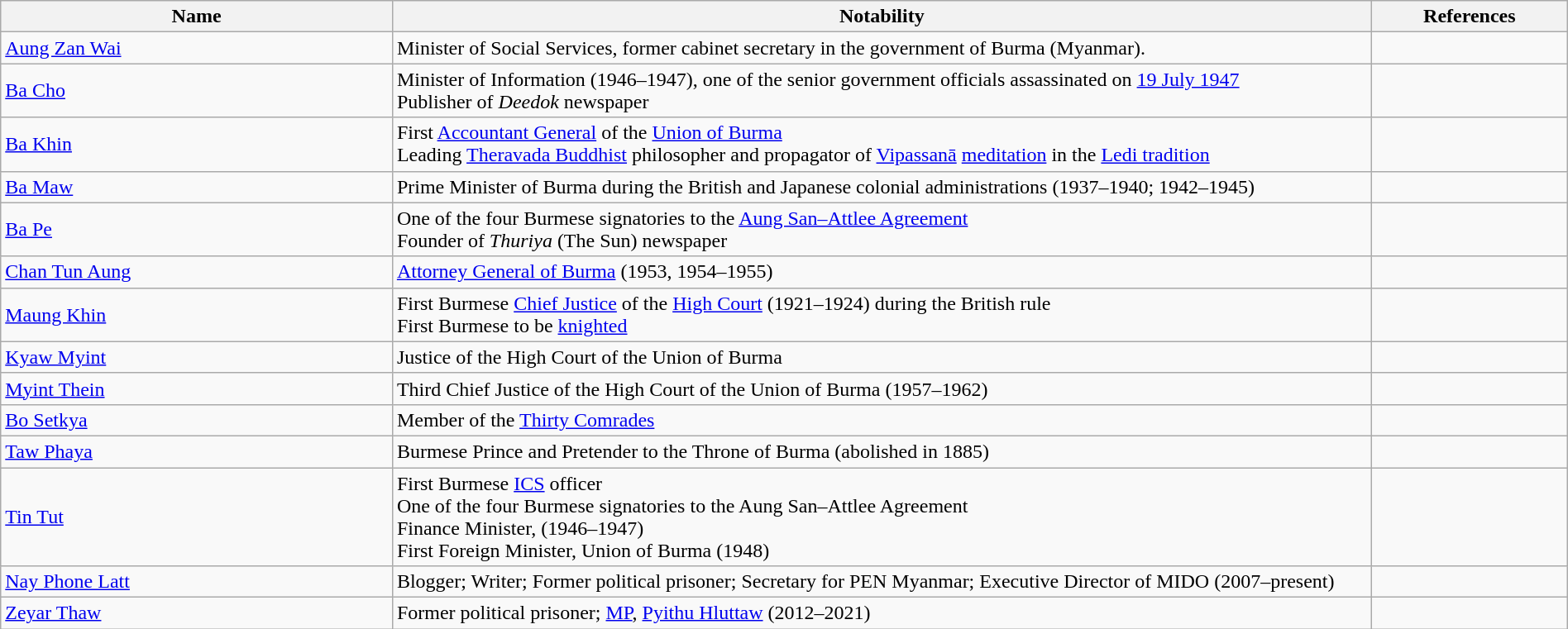<table width=100% class="wikitable">
<tr>
<th width=20%>Name</th>
<th width=50%>Notability</th>
<th width=10%>References</th>
</tr>
<tr>
<td><a href='#'>Aung Zan Wai</a></td>
<td>Minister of Social Services, former cabinet secretary in the government of Burma (Myanmar).</td>
<td></td>
</tr>
<tr>
<td><a href='#'>Ba Cho</a></td>
<td>Minister of Information (1946–1947), one of the senior government officials assassinated on <a href='#'>19 July 1947</a> <br> Publisher of <em>Deedok</em> newspaper</td>
<td></td>
</tr>
<tr>
<td><a href='#'>Ba Khin</a></td>
<td>First <a href='#'>Accountant General</a> of the <a href='#'>Union of Burma</a> <br> Leading <a href='#'>Theravada Buddhist</a> philosopher and propagator of <a href='#'>Vipassanā</a> <a href='#'>meditation</a> in the <a href='#'>Ledi tradition</a></td>
<td></td>
</tr>
<tr>
<td><a href='#'>Ba Maw</a></td>
<td>Prime Minister of Burma during the British and Japanese colonial administrations (1937–1940; 1942–1945)</td>
<td></td>
</tr>
<tr>
<td><a href='#'>Ba Pe</a></td>
<td>One of the four Burmese signatories to the <a href='#'>Aung San–Attlee Agreement</a> <br> Founder of <em>Thuriya</em> (The Sun) newspaper</td>
<td></td>
</tr>
<tr>
<td><a href='#'>Chan Tun Aung</a></td>
<td><a href='#'>Attorney General of Burma</a> (1953, 1954–1955)</td>
<td></td>
</tr>
<tr>
<td><a href='#'>Maung Khin</a></td>
<td>First Burmese <a href='#'>Chief Justice</a> of the <a href='#'>High Court</a> (1921–1924) during the British rule <br> First Burmese to be <a href='#'>knighted</a></td>
<td></td>
</tr>
<tr>
<td><a href='#'>Kyaw Myint</a></td>
<td>Justice of the High Court of the Union of Burma</td>
<td></td>
</tr>
<tr>
<td><a href='#'>Myint Thein</a></td>
<td>Third Chief Justice of the High Court of the Union of Burma (1957–1962)</td>
<td></td>
</tr>
<tr>
<td><a href='#'>Bo Setkya</a></td>
<td>Member of the <a href='#'>Thirty Comrades</a></td>
<td></td>
</tr>
<tr>
<td><a href='#'>Taw Phaya</a></td>
<td>Burmese Prince and  Pretender to the Throne of Burma (abolished in 1885)</td>
<td></td>
</tr>
<tr>
<td><a href='#'>Tin Tut</a></td>
<td>First Burmese <a href='#'>ICS</a> officer <br> One of the four Burmese signatories to the Aung San–Attlee Agreement <br> Finance Minister, (1946–1947) <br> First Foreign Minister, Union of Burma (1948)</td>
<td></td>
</tr>
<tr>
<td><a href='#'>Nay Phone Latt</a></td>
<td>Blogger; Writer; Former political prisoner; Secretary for PEN Myanmar; Executive Director of MIDO (2007–present)</td>
<td></td>
</tr>
<tr>
<td><a href='#'>Zeyar Thaw</a></td>
<td>Former political prisoner; <a href='#'>MP</a>, <a href='#'>Pyithu Hluttaw</a> (2012–2021)</td>
<td></td>
</tr>
</table>
